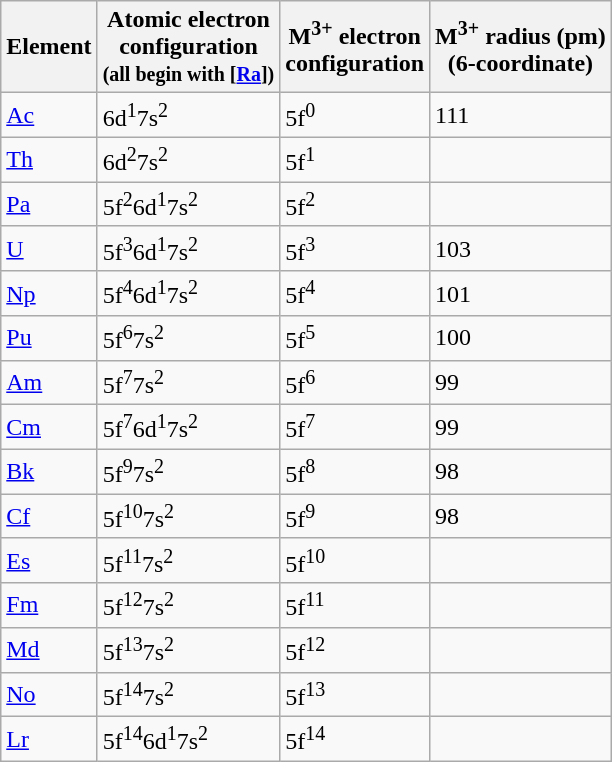<table class="wikitable">
<tr>
<th>Element</th>
<th>Atomic electron <br>  configuration<br><small>(all begin with [<a href='#'>Ra</a>])</small></th>
<th>M<sup>3+</sup> electron  <br> configuration</th>
<th>M<sup>3+</sup> radius (pm) <br> (6-coordinate)</th>
</tr>
<tr>
<td><a href='#'>Ac</a></td>
<td>6d<sup>1</sup>7s<sup>2</sup></td>
<td>5f<sup>0</sup></td>
<td>111</td>
</tr>
<tr>
<td><a href='#'>Th</a></td>
<td>6d<sup>2</sup>7s<sup>2</sup></td>
<td>5f<sup>1</sup></td>
<td></td>
</tr>
<tr>
<td><a href='#'>Pa</a></td>
<td>5f<sup>2</sup>6d<sup>1</sup>7s<sup>2</sup></td>
<td>5f<sup>2</sup></td>
<td></td>
</tr>
<tr>
<td><a href='#'>U</a></td>
<td>5f<sup>3</sup>6d<sup>1</sup>7s<sup>2</sup></td>
<td>5f<sup>3</sup></td>
<td>103</td>
</tr>
<tr>
<td><a href='#'>Np</a></td>
<td>5f<sup>4</sup>6d<sup>1</sup>7s<sup>2</sup></td>
<td>5f<sup>4</sup></td>
<td>101</td>
</tr>
<tr>
<td><a href='#'>Pu</a></td>
<td>5f<sup>6</sup>7s<sup>2</sup></td>
<td>5f<sup>5</sup></td>
<td>100</td>
</tr>
<tr>
<td><a href='#'>Am</a></td>
<td>5f<sup>7</sup>7s<sup>2</sup></td>
<td>5f<sup>6</sup></td>
<td>99</td>
</tr>
<tr>
<td><a href='#'>Cm</a></td>
<td>5f<sup>7</sup>6d<sup>1</sup>7s<sup>2</sup></td>
<td>5f<sup>7</sup></td>
<td>99</td>
</tr>
<tr>
<td><a href='#'>Bk</a></td>
<td>5f<sup>9</sup>7s<sup>2</sup></td>
<td>5f<sup>8</sup></td>
<td>98</td>
</tr>
<tr>
<td><a href='#'>Cf</a></td>
<td>5f<sup>10</sup>7s<sup>2</sup></td>
<td>5f<sup>9</sup></td>
<td>98</td>
</tr>
<tr>
<td><a href='#'>Es</a></td>
<td>5f<sup>11</sup>7s<sup>2</sup></td>
<td>5f<sup>10</sup></td>
<td></td>
</tr>
<tr>
<td><a href='#'>Fm</a></td>
<td>5f<sup>12</sup>7s<sup>2</sup></td>
<td>5f<sup>11</sup></td>
<td></td>
</tr>
<tr>
<td><a href='#'>Md</a></td>
<td>5f<sup>13</sup>7s<sup>2</sup></td>
<td>5f<sup>12</sup></td>
<td></td>
</tr>
<tr>
<td><a href='#'>No</a></td>
<td>5f<sup>14</sup>7s<sup>2</sup></td>
<td>5f<sup>13</sup></td>
<td></td>
</tr>
<tr>
<td><a href='#'>Lr</a></td>
<td>5f<sup>14</sup>6d<sup>1</sup>7s<sup>2</sup></td>
<td>5f<sup>14</sup></td>
<td></td>
</tr>
</table>
